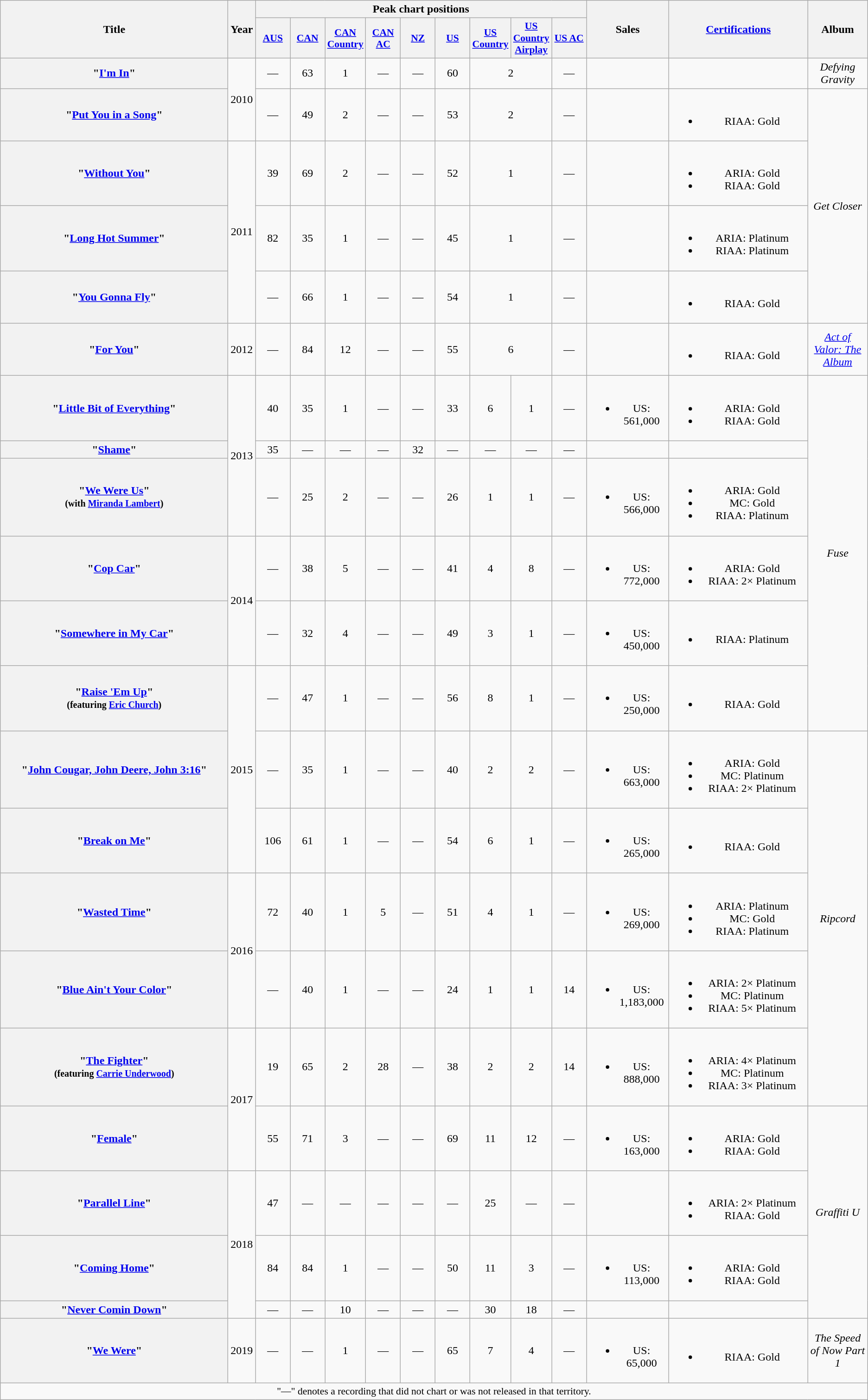<table class="wikitable plainrowheaders" style="text-align:center;" border="1">
<tr>
<th scope="col" rowspan="2" style="width:20em;">Title</th>
<th scope="col" rowspan="2">Year</th>
<th scope="col" colspan="9">Peak chart positions</th>
<th rowspan="2">Sales</th>
<th scope="col" rowspan="2" style="width:12em;"><a href='#'>Certifications</a></th>
<th scope="col" rowspan="2">Album</th>
</tr>
<tr>
<th scope="col" style="width:3em;font-size:90%;"><a href='#'>AUS</a><br></th>
<th scope="col" style="width:3em;font-size:90%;"><a href='#'>CAN</a><br></th>
<th scope="col" style="width:3em;font-size:90%;"><a href='#'>CAN<br>Country</a><br></th>
<th scope="col" style="width:3em;font-size:90%;"><a href='#'>CAN AC</a><br></th>
<th scope="col" style="width:3em;font-size:90%;"><a href='#'>NZ</a><br></th>
<th scope="col" style="width:3em;font-size:90%;"><a href='#'>US</a><br></th>
<th scope="col" style="width:3em;font-size:90%;"><a href='#'>US<br>Country</a><br></th>
<th scope="col" style="width:3em;font-size:90%;"><a href='#'>US<br>Country<br>Airplay</a><br></th>
<th scope="col" style="width:3em;font-size:90%;"><a href='#'>US AC</a><br></th>
</tr>
<tr>
<th scope="row">"<a href='#'>I'm In</a>"</th>
<td rowspan="2">2010</td>
<td>—</td>
<td>63</td>
<td>1</td>
<td>—</td>
<td>—</td>
<td>60</td>
<td colspan="2">2</td>
<td>—</td>
<td></td>
<td></td>
<td><em>Defying Gravity</em></td>
</tr>
<tr>
<th scope="row">"<a href='#'>Put You in a Song</a>"</th>
<td>—</td>
<td>49</td>
<td>2</td>
<td>—</td>
<td>—</td>
<td>53</td>
<td colspan="2">2</td>
<td>—</td>
<td></td>
<td><br><ul><li>RIAA: Gold</li></ul></td>
<td rowspan="4"><em>Get Closer</em></td>
</tr>
<tr>
<th scope="row">"<a href='#'>Without You</a>"</th>
<td rowspan="3">2011</td>
<td>39</td>
<td>69</td>
<td>2</td>
<td>—</td>
<td>—</td>
<td>52</td>
<td colspan="2">1</td>
<td>—</td>
<td></td>
<td><br><ul><li>ARIA: Gold</li><li>RIAA: Gold</li></ul></td>
</tr>
<tr>
<th scope="row">"<a href='#'>Long Hot Summer</a>"</th>
<td>82</td>
<td>35</td>
<td>1</td>
<td>—</td>
<td>—</td>
<td>45</td>
<td colspan="2">1</td>
<td>—</td>
<td></td>
<td><br><ul><li>ARIA: Platinum</li><li>RIAA: Platinum</li></ul></td>
</tr>
<tr>
<th scope="row">"<a href='#'>You Gonna Fly</a>"</th>
<td>—</td>
<td>66</td>
<td>1</td>
<td>—</td>
<td>—</td>
<td>54</td>
<td colspan="2">1</td>
<td>—</td>
<td></td>
<td><br><ul><li>RIAA: Gold</li></ul></td>
</tr>
<tr>
<th scope="row">"<a href='#'>For You</a>"</th>
<td>2012</td>
<td>—</td>
<td>84</td>
<td>12</td>
<td>—</td>
<td>—</td>
<td>55</td>
<td colspan="2">6</td>
<td>—</td>
<td></td>
<td><br><ul><li>RIAA: Gold</li></ul></td>
<td><em><a href='#'>Act of Valor: The Album</a></em></td>
</tr>
<tr>
<th scope="row">"<a href='#'>Little Bit of Everything</a>"</th>
<td rowspan="3">2013</td>
<td>40</td>
<td>35</td>
<td>1</td>
<td>—</td>
<td>—</td>
<td>33</td>
<td>6</td>
<td>1</td>
<td>—</td>
<td><br><ul><li>US: 561,000</li></ul></td>
<td><br><ul><li>ARIA: Gold</li><li>RIAA: Gold</li></ul></td>
<td rowspan="6"><em>Fuse</em></td>
</tr>
<tr>
<th scope="row">"<a href='#'>Shame</a>"</th>
<td>35</td>
<td>—</td>
<td>—</td>
<td>—</td>
<td>32</td>
<td>—</td>
<td>—</td>
<td>—</td>
<td>—</td>
<td></td>
<td></td>
</tr>
<tr>
<th scope="row">"<a href='#'>We Were Us</a>"<br><small>(with <a href='#'>Miranda Lambert</a>)</small></th>
<td>—</td>
<td>25</td>
<td>2</td>
<td>—</td>
<td>—</td>
<td>26</td>
<td>1</td>
<td>1</td>
<td>—</td>
<td><br><ul><li>US: 566,000</li></ul></td>
<td><br><ul><li>ARIA: Gold</li><li>MC: Gold</li><li>RIAA: Platinum</li></ul></td>
</tr>
<tr>
<th scope="row">"<a href='#'>Cop Car</a>"</th>
<td rowspan="2">2014</td>
<td>—</td>
<td>38</td>
<td>5</td>
<td>—</td>
<td>—</td>
<td>41</td>
<td>4</td>
<td>8</td>
<td>—</td>
<td><br><ul><li>US: 772,000</li></ul></td>
<td><br><ul><li>ARIA: Gold</li><li>RIAA: 2× Platinum</li></ul></td>
</tr>
<tr>
<th scope="row">"<a href='#'>Somewhere in My Car</a>"</th>
<td>—</td>
<td>32</td>
<td>4</td>
<td>—</td>
<td>—</td>
<td>49</td>
<td>3</td>
<td>1</td>
<td>—</td>
<td><br><ul><li>US: 450,000</li></ul></td>
<td><br><ul><li>RIAA: Platinum</li></ul></td>
</tr>
<tr>
<th scope="row">"<a href='#'>Raise 'Em Up</a>"<br><small>(featuring <a href='#'>Eric Church</a>)</small></th>
<td rowspan="3">2015</td>
<td>—</td>
<td>47</td>
<td>1</td>
<td>—</td>
<td>—</td>
<td>56</td>
<td>8</td>
<td>1</td>
<td>—</td>
<td><br><ul><li>US: 250,000</li></ul></td>
<td><br><ul><li>RIAA: Gold</li></ul></td>
</tr>
<tr>
<th scope="row">"<a href='#'>John Cougar, John Deere, John 3:16</a>"</th>
<td>—</td>
<td>35</td>
<td>1</td>
<td>—</td>
<td>—</td>
<td>40</td>
<td>2</td>
<td>2</td>
<td>—</td>
<td><br><ul><li>US: 663,000</li></ul></td>
<td><br><ul><li>ARIA: Gold</li><li>MC: Platinum</li><li>RIAA: 2× Platinum</li></ul></td>
<td rowspan="5"><em>Ripcord</em></td>
</tr>
<tr>
<th scope="row">"<a href='#'>Break on Me</a>"</th>
<td>106</td>
<td>61</td>
<td>1</td>
<td>—</td>
<td>—</td>
<td>54</td>
<td>6</td>
<td>1</td>
<td>—</td>
<td><br><ul><li>US: 265,000</li></ul></td>
<td><br><ul><li>RIAA: Gold</li></ul></td>
</tr>
<tr>
<th scope="row">"<a href='#'>Wasted Time</a>"</th>
<td rowspan="2">2016</td>
<td>72</td>
<td>40</td>
<td>1</td>
<td>5</td>
<td>—</td>
<td>51</td>
<td>4</td>
<td>1</td>
<td>—</td>
<td><br><ul><li>US: 269,000</li></ul></td>
<td><br><ul><li>ARIA: Platinum</li><li>MC: Gold</li><li>RIAA: Platinum</li></ul></td>
</tr>
<tr>
<th scope="row">"<a href='#'>Blue Ain't Your Color</a>"</th>
<td>—</td>
<td>40</td>
<td>1</td>
<td>—</td>
<td>—</td>
<td>24</td>
<td>1</td>
<td>1</td>
<td>14</td>
<td><br><ul><li>US: 1,183,000</li></ul></td>
<td><br><ul><li>ARIA: 2× Platinum</li><li>MC: Platinum</li><li>RIAA: 5× Platinum</li></ul></td>
</tr>
<tr>
<th scope="row">"<a href='#'>The Fighter</a>"<br><small>(featuring <a href='#'>Carrie Underwood</a>)</small></th>
<td rowspan="2">2017</td>
<td>19</td>
<td>65</td>
<td>2</td>
<td>28</td>
<td>—</td>
<td>38</td>
<td>2</td>
<td>2</td>
<td>14</td>
<td><br><ul><li>US: 888,000</li></ul></td>
<td><br><ul><li>ARIA: 4× Platinum</li><li>MC: Platinum</li><li>RIAA: 3× Platinum</li></ul></td>
</tr>
<tr>
<th scope="row">"<a href='#'>Female</a>"</th>
<td>55</td>
<td>71</td>
<td>3</td>
<td>—</td>
<td>—</td>
<td>69</td>
<td>11</td>
<td>12</td>
<td>—</td>
<td><br><ul><li>US: 163,000</li></ul></td>
<td><br><ul><li>ARIA: Gold</li><li>RIAA: Gold</li></ul></td>
<td rowspan="4"><em>Graffiti U</em></td>
</tr>
<tr>
<th scope="row">"<a href='#'>Parallel Line</a>"</th>
<td rowspan="3">2018</td>
<td>47</td>
<td>—</td>
<td>—</td>
<td>—</td>
<td>—</td>
<td>—</td>
<td>25</td>
<td>—</td>
<td>—</td>
<td></td>
<td><br><ul><li>ARIA: 2× Platinum</li><li>RIAA: Gold</li></ul></td>
</tr>
<tr>
<th scope="row">"<a href='#'>Coming Home</a>"<br></th>
<td>84</td>
<td>84</td>
<td>1</td>
<td>—</td>
<td>—</td>
<td>50</td>
<td>11</td>
<td>3</td>
<td>—</td>
<td><br><ul><li>US: 113,000</li></ul></td>
<td><br><ul><li>ARIA: Gold</li><li>RIAA: Gold</li></ul></td>
</tr>
<tr>
<th scope="row">"<a href='#'>Never Comin Down</a>"</th>
<td>—</td>
<td>—</td>
<td>10</td>
<td>—</td>
<td>—</td>
<td>—</td>
<td>30</td>
<td>18</td>
<td>—</td>
<td></td>
<td></td>
</tr>
<tr>
<th scope="row">"<a href='#'>We Were</a>"</th>
<td>2019</td>
<td>—</td>
<td>—</td>
<td>1</td>
<td>—</td>
<td>—</td>
<td>65</td>
<td>7</td>
<td>4</td>
<td>—</td>
<td><br><ul><li>US: 65,000</li></ul></td>
<td><br><ul><li>RIAA: Gold</li></ul></td>
<td><em>The Speed of Now Part 1</em></td>
</tr>
<tr>
<td colspan="14" style="font-size:90%">"—" denotes a recording that did not chart or was not released in that territory.</td>
</tr>
</table>
